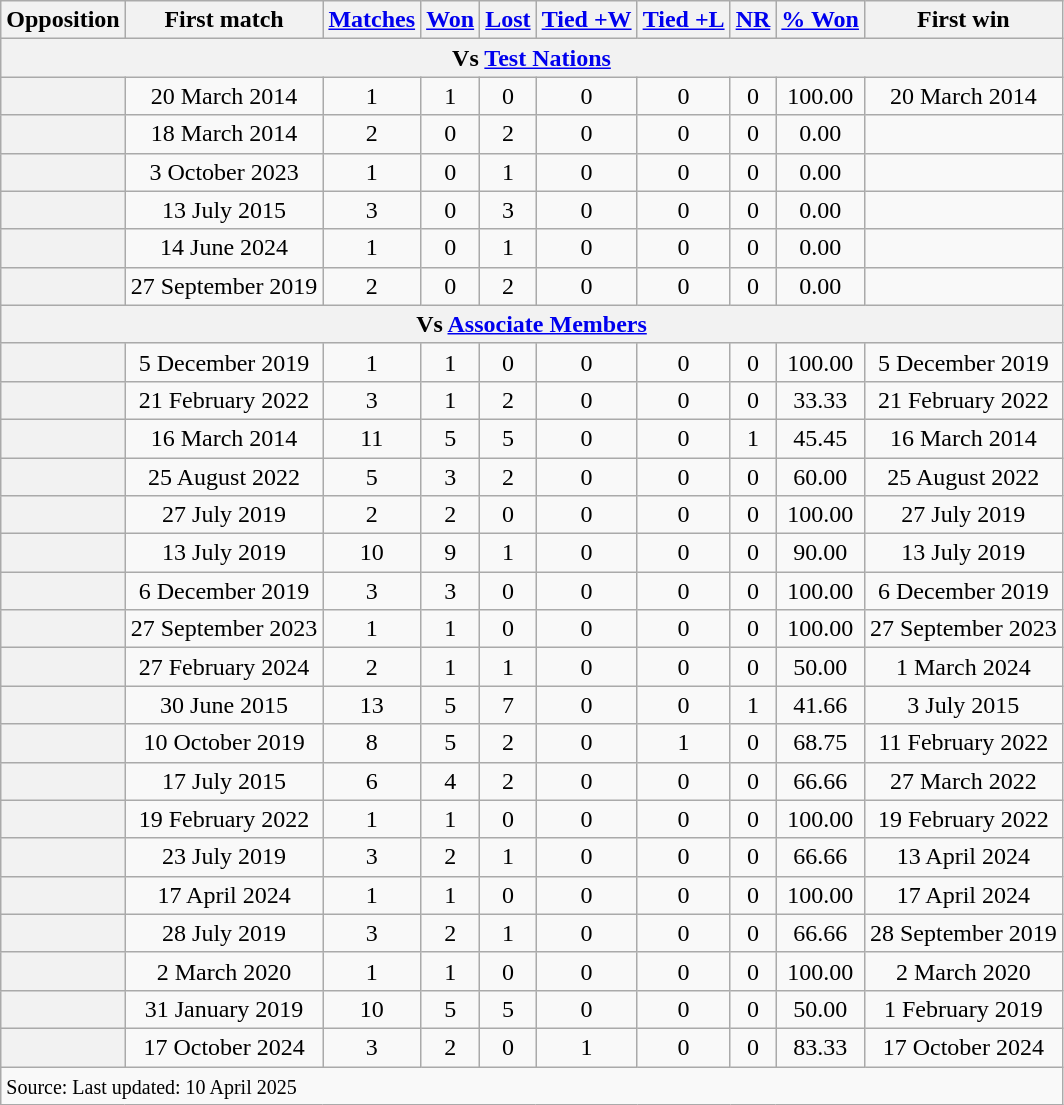<table class="wikitable plainrowheaders" style="text-align:center; font-size:100%;">
<tr align="center">
<th scope="col">Opposition</th>
<th scope="col" class="unsortable">First match</th>
<th scope="col"><a href='#'>Matches</a></th>
<th scope="col"><a href='#'>Won</a></th>
<th scope="col"><a href='#'>Lost</a></th>
<th scope="col"><a href='#'>Tied +W</a></th>
<th scope="col"><a href='#'>Tied +L</a></th>
<th scope="col"><a href='#'>NR</a></th>
<th scope="col"><a href='#'>% Won</a></th>
<th scope="col" class="unsortable">First win</th>
</tr>
<tr>
<th colspan="10">Vs <strong><a href='#'>Test Nations</a></strong></th>
</tr>
<tr align="center">
<th scope="row"></th>
<td>20 March 2014</td>
<td>1</td>
<td>1</td>
<td>0</td>
<td>0</td>
<td>0</td>
<td>0</td>
<td>100.00</td>
<td>20 March 2014</td>
</tr>
<tr>
<th scope="row"></th>
<td>18 March 2014</td>
<td>2</td>
<td>0</td>
<td>2</td>
<td>0</td>
<td>0</td>
<td>0</td>
<td>0.00</td>
<td></td>
</tr>
<tr>
<th scope="row"></th>
<td>3 October 2023</td>
<td>1</td>
<td>0</td>
<td>1</td>
<td>0</td>
<td>0</td>
<td>0</td>
<td>0.00</td>
<td></td>
</tr>
<tr>
<th scope="row"></th>
<td>13 July 2015</td>
<td>3</td>
<td>0</td>
<td>3</td>
<td>0</td>
<td>0</td>
<td>0</td>
<td>0.00</td>
<td></td>
</tr>
<tr>
<th scope="row"></th>
<td>14 June 2024</td>
<td>1</td>
<td>0</td>
<td>1</td>
<td>0</td>
<td>0</td>
<td>0</td>
<td>0.00</td>
<td></td>
</tr>
<tr>
<th scope="row"></th>
<td>27 September 2019</td>
<td>2</td>
<td>0</td>
<td>2</td>
<td>0</td>
<td>0</td>
<td>0</td>
<td>0.00</td>
<td></td>
</tr>
<tr>
<th colspan="10">Vs <strong><a href='#'>Associate Members</a></strong></th>
</tr>
<tr>
<th scope="row"></th>
<td>5 December 2019</td>
<td>1</td>
<td>1</td>
<td>0</td>
<td>0</td>
<td>0</td>
<td>0</td>
<td>100.00</td>
<td>5 December 2019</td>
</tr>
<tr>
<th scope="row"></th>
<td>21 February 2022</td>
<td>3</td>
<td>1</td>
<td>2</td>
<td>0</td>
<td>0</td>
<td>0</td>
<td>33.33</td>
<td>21 February 2022</td>
</tr>
<tr>
<th scope="row"></th>
<td>16 March 2014</td>
<td>11</td>
<td>5</td>
<td>5</td>
<td>0</td>
<td>0</td>
<td>1</td>
<td>45.45</td>
<td>16 March 2014</td>
</tr>
<tr>
<th scope="row"></th>
<td>25 August 2022</td>
<td>5</td>
<td>3</td>
<td>2</td>
<td>0</td>
<td>0</td>
<td>0</td>
<td>60.00</td>
<td>25 August 2022</td>
</tr>
<tr>
<th scope="row"></th>
<td>27 July 2019</td>
<td>2</td>
<td>2</td>
<td>0</td>
<td>0</td>
<td>0</td>
<td>0</td>
<td>100.00</td>
<td>27 July 2019</td>
</tr>
<tr>
<th scope="row"></th>
<td>13 July 2019</td>
<td>10</td>
<td>9</td>
<td>1</td>
<td>0</td>
<td>0</td>
<td>0</td>
<td>90.00</td>
<td>13 July 2019</td>
</tr>
<tr>
<th scope="row"></th>
<td>6 December 2019</td>
<td>3</td>
<td>3</td>
<td>0</td>
<td>0</td>
<td>0</td>
<td>0</td>
<td>100.00</td>
<td>6 December 2019</td>
</tr>
<tr>
<th scope="row"></th>
<td>27 September 2023</td>
<td>1</td>
<td>1</td>
<td>0</td>
<td>0</td>
<td>0</td>
<td>0</td>
<td>100.00</td>
<td>27 September 2023</td>
</tr>
<tr>
<th scope="row"></th>
<td>27 February 2024</td>
<td>2</td>
<td>1</td>
<td>1</td>
<td>0</td>
<td>0</td>
<td>0</td>
<td>50.00</td>
<td>1 March 2024</td>
</tr>
<tr>
<th scope="row"></th>
<td>30 June 2015</td>
<td>13</td>
<td>5</td>
<td>7</td>
<td>0</td>
<td>0</td>
<td>1</td>
<td>41.66</td>
<td>3 July 2015</td>
</tr>
<tr>
<th scope="row"></th>
<td>10 October 2019</td>
<td>8</td>
<td>5</td>
<td>2</td>
<td>0</td>
<td>1</td>
<td>0</td>
<td>68.75</td>
<td>11 February 2022</td>
</tr>
<tr>
<th scope="row"></th>
<td>17 July 2015</td>
<td>6</td>
<td>4</td>
<td>2</td>
<td>0</td>
<td>0</td>
<td>0</td>
<td>66.66</td>
<td>27 March 2022</td>
</tr>
<tr>
<th scope="row"></th>
<td>19 February 2022</td>
<td>1</td>
<td>1</td>
<td>0</td>
<td>0</td>
<td>0</td>
<td>0</td>
<td>100.00</td>
<td>19 February 2022</td>
</tr>
<tr>
<th scope="row"></th>
<td>23 July 2019</td>
<td>3</td>
<td>2</td>
<td>1</td>
<td>0</td>
<td>0</td>
<td>0</td>
<td>66.66</td>
<td>13 April 2024</td>
</tr>
<tr>
<th scope="row"></th>
<td>17 April 2024</td>
<td>1</td>
<td>1</td>
<td>0</td>
<td>0</td>
<td>0</td>
<td>0</td>
<td>100.00</td>
<td>17 April 2024</td>
</tr>
<tr>
<th scope="row"></th>
<td>28 July 2019</td>
<td>3</td>
<td>2</td>
<td>1</td>
<td>0</td>
<td>0</td>
<td>0</td>
<td>66.66</td>
<td>28 September 2019</td>
</tr>
<tr>
<th scope="row"></th>
<td>2 March 2020</td>
<td>1</td>
<td>1</td>
<td>0</td>
<td>0</td>
<td>0</td>
<td>0</td>
<td>100.00</td>
<td>2 March 2020</td>
</tr>
<tr>
<th scope="row"></th>
<td>31 January 2019</td>
<td>10</td>
<td>5</td>
<td>5</td>
<td>0</td>
<td>0</td>
<td>0</td>
<td>50.00</td>
<td>1 February 2019</td>
</tr>
<tr>
<th scope="row"></th>
<td>17 October 2024</td>
<td>3</td>
<td>2</td>
<td>0</td>
<td>1</td>
<td>0</td>
<td>0</td>
<td>83.33</td>
<td>17 October 2024</td>
</tr>
<tr>
<td style="text-align:left;" colspan="10"><small>Source:  Last updated: 10 April 2025</small></td>
</tr>
</table>
